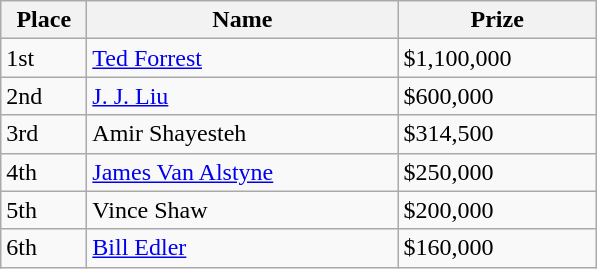<table class="wikitable">
<tr>
<th width="50">Place</th>
<th width="200">Name</th>
<th width="125">Prize</th>
</tr>
<tr>
<td>1st</td>
<td><a href='#'>Ted Forrest</a></td>
<td>$1,100,000</td>
</tr>
<tr>
<td>2nd</td>
<td><a href='#'>J. J. Liu</a></td>
<td>$600,000</td>
</tr>
<tr>
<td>3rd</td>
<td>Amir Shayesteh</td>
<td>$314,500</td>
</tr>
<tr>
<td>4th</td>
<td><a href='#'>James Van Alstyne</a></td>
<td>$250,000</td>
</tr>
<tr>
<td>5th</td>
<td>Vince Shaw</td>
<td>$200,000</td>
</tr>
<tr>
<td>6th</td>
<td><a href='#'>Bill Edler</a></td>
<td>$160,000</td>
</tr>
</table>
